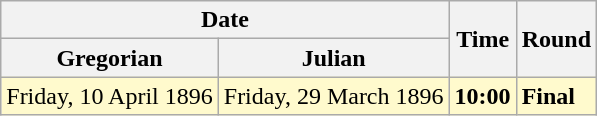<table class="wikitable">
<tr>
<th colspan=2>Date</th>
<th rowspan=2>Time</th>
<th rowspan=2>Round</th>
</tr>
<tr>
<th>Gregorian</th>
<th>Julian</th>
</tr>
<tr style=background:lemonchiffon>
<td>Friday, 10 April 1896</td>
<td>Friday, 29 March 1896</td>
<td><strong>10:00</strong></td>
<td><strong>Final</strong></td>
</tr>
</table>
